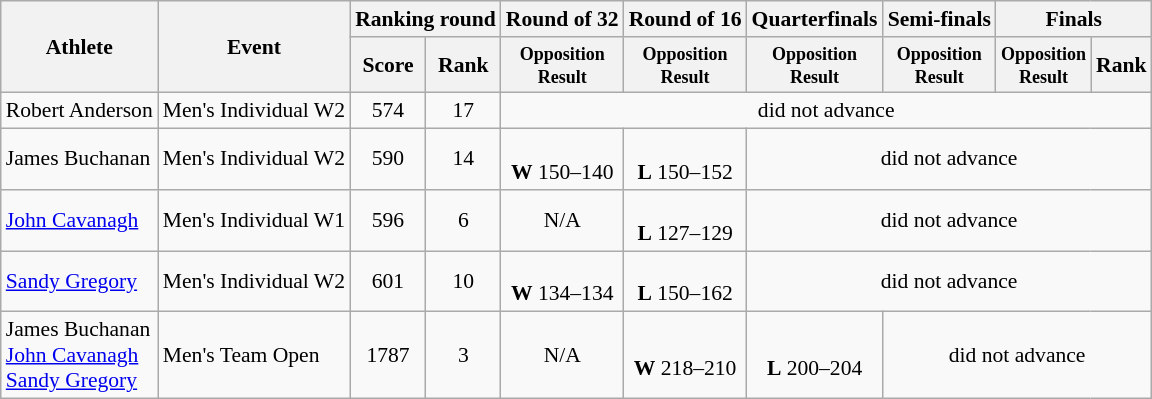<table class=wikitable style="font-size:90%">
<tr>
<th rowspan="2">Athlete</th>
<th rowspan="2">Event</th>
<th colspan="2">Ranking round</th>
<th>Round of 32</th>
<th>Round of 16</th>
<th>Quarterfinals</th>
<th>Semi-finals</th>
<th colspan="2">Finals</th>
</tr>
<tr>
<th>Score</th>
<th>Rank</th>
<th style="line-height:1em"><small>Opposition<br>Result</small></th>
<th style="line-height:1em"><small>Opposition<br>Result</small></th>
<th style="line-height:1em"><small>Opposition<br>Result</small></th>
<th style="line-height:1em"><small>Opposition<br>Result</small></th>
<th style="line-height:1em"><small>Opposition<br>Result</small></th>
<th>Rank</th>
</tr>
<tr>
<td>Robert Anderson</td>
<td>Men's Individual W2</td>
<td align="center">574</td>
<td align="center">17</td>
<td align="center" colspan="6">did not advance</td>
</tr>
<tr>
<td>James Buchanan</td>
<td>Men's Individual W2</td>
<td align="center">590</td>
<td align="center">14</td>
<td align="center"><br> <strong>W</strong> 150–140</td>
<td align="center"><br> <strong>L</strong> 150–152</td>
<td align="center" colspan="4">did not advance</td>
</tr>
<tr>
<td><a href='#'>John Cavanagh</a></td>
<td>Men's Individual W1</td>
<td align="center">596</td>
<td align="center">6</td>
<td align="center">N/A</td>
<td align="center"><br> <strong>L</strong> 127–129</td>
<td align="center" colspan="4">did not advance</td>
</tr>
<tr>
<td><a href='#'>Sandy Gregory</a></td>
<td>Men's Individual W2</td>
<td align="center">601</td>
<td align="center">10</td>
<td align="center"><br> <strong>W</strong> 134–134</td>
<td align="center"><br> <strong>L</strong> 150–162</td>
<td align="center" colspan="4">did not advance</td>
</tr>
<tr>
<td>James Buchanan<br><a href='#'>John Cavanagh</a><br><a href='#'>Sandy Gregory</a></td>
<td>Men's Team Open</td>
<td align="center">1787</td>
<td align="center">3</td>
<td align="center">N/A</td>
<td align="center"><br> <strong>W</strong> 218–210</td>
<td align="center"><br> <strong>L</strong> 200–204</td>
<td align="center" colspan="3">did not advance</td>
</tr>
</table>
